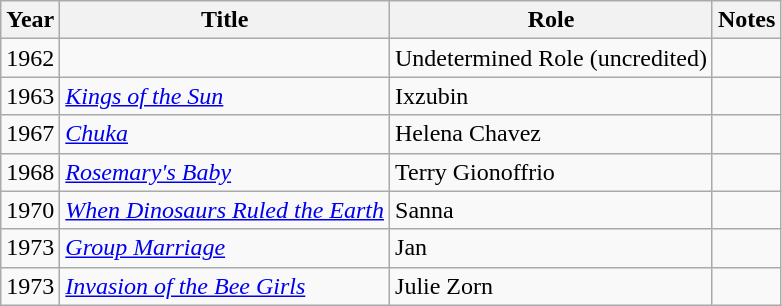<table class="wikitable sortable">
<tr>
<th>Year</th>
<th>Title</th>
<th>Role</th>
<th class="unsortable">Notes</th>
</tr>
<tr>
<td>1962</td>
<td><em></em></td>
<td>Undetermined Role (uncredited)</td>
<td></td>
</tr>
<tr>
<td>1963</td>
<td><em><a href='#'>Kings of the Sun</a></em></td>
<td>Ixzubin</td>
<td></td>
</tr>
<tr>
<td>1967</td>
<td><em><a href='#'>Chuka</a></em></td>
<td>Helena Chavez</td>
<td></td>
</tr>
<tr>
<td>1968</td>
<td><em><a href='#'>Rosemary's Baby</a></em></td>
<td>Terry Gionoffrio</td>
<td></td>
</tr>
<tr>
<td>1970</td>
<td><em><a href='#'>When Dinosaurs Ruled the Earth</a></em></td>
<td>Sanna</td>
<td></td>
</tr>
<tr>
<td>1973</td>
<td><em><a href='#'>Group Marriage</a></em></td>
<td>Jan</td>
<td></td>
</tr>
<tr>
<td>1973</td>
<td><em><a href='#'>Invasion of the Bee Girls</a></em></td>
<td>Julie Zorn</td>
<td></td>
</tr>
</table>
